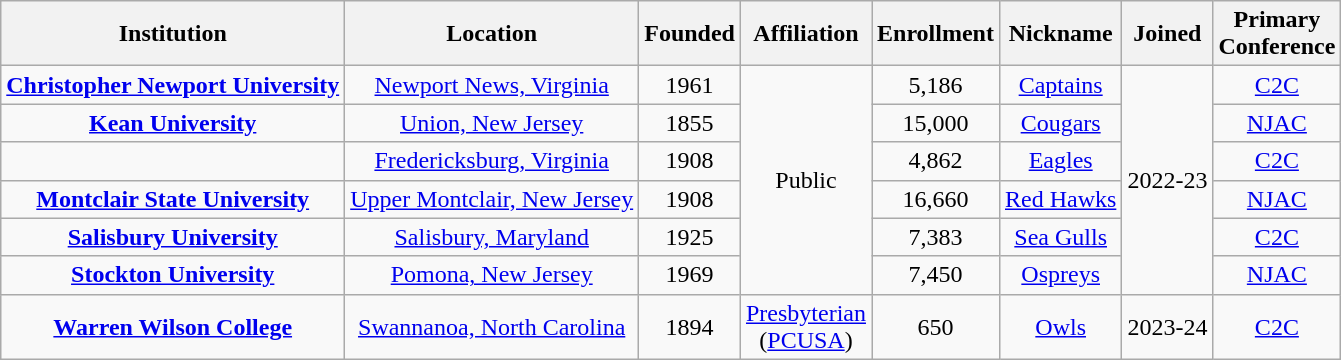<table class="wikitable sortable" style="text-align:center;">
<tr>
<th>Institution</th>
<th>Location</th>
<th>Founded</th>
<th>Affiliation</th>
<th>Enrollment</th>
<th>Nickname</th>
<th>Joined</th>
<th>Primary<br>Conference</th>
</tr>
<tr>
<td><strong><a href='#'>Christopher Newport University</a></strong></td>
<td><a href='#'>Newport News, Virginia</a></td>
<td>1961</td>
<td rowspan="6">Public</td>
<td>5,186</td>
<td><a href='#'>Captains</a></td>
<td rowspan="6">2022-23</td>
<td><a href='#'>C2C</a></td>
</tr>
<tr>
<td><strong><a href='#'>Kean University</a></strong></td>
<td><a href='#'>Union, New Jersey</a></td>
<td>1855</td>
<td>15,000</td>
<td><a href='#'>Cougars</a></td>
<td><a href='#'>NJAC</a></td>
</tr>
<tr>
<td></td>
<td><a href='#'>Fredericksburg, Virginia</a></td>
<td>1908</td>
<td>4,862</td>
<td><a href='#'>Eagles</a></td>
<td><a href='#'>C2C</a></td>
</tr>
<tr>
<td><strong><a href='#'>Montclair State University</a></strong></td>
<td><a href='#'>Upper Montclair, New Jersey</a></td>
<td>1908</td>
<td>16,660</td>
<td><a href='#'>Red Hawks</a></td>
<td><a href='#'>NJAC</a></td>
</tr>
<tr>
<td><strong><a href='#'>Salisbury University</a></strong></td>
<td><a href='#'>Salisbury, Maryland</a></td>
<td>1925</td>
<td>7,383</td>
<td><a href='#'>Sea Gulls</a></td>
<td><a href='#'>C2C</a></td>
</tr>
<tr>
<td><strong><a href='#'>Stockton University</a></strong></td>
<td><a href='#'>Pomona, New Jersey</a></td>
<td>1969</td>
<td>7,450</td>
<td><a href='#'>Ospreys</a></td>
<td><a href='#'>NJAC</a></td>
</tr>
<tr>
<td><strong><a href='#'>Warren Wilson College</a></strong></td>
<td><a href='#'>Swannanoa, North Carolina</a></td>
<td>1894</td>
<td><a href='#'>Presbyterian</a><br>(<a href='#'>PCUSA</a>)</td>
<td>650</td>
<td><a href='#'>Owls</a></td>
<td>2023-24</td>
<td><a href='#'>C2C</a></td>
</tr>
</table>
